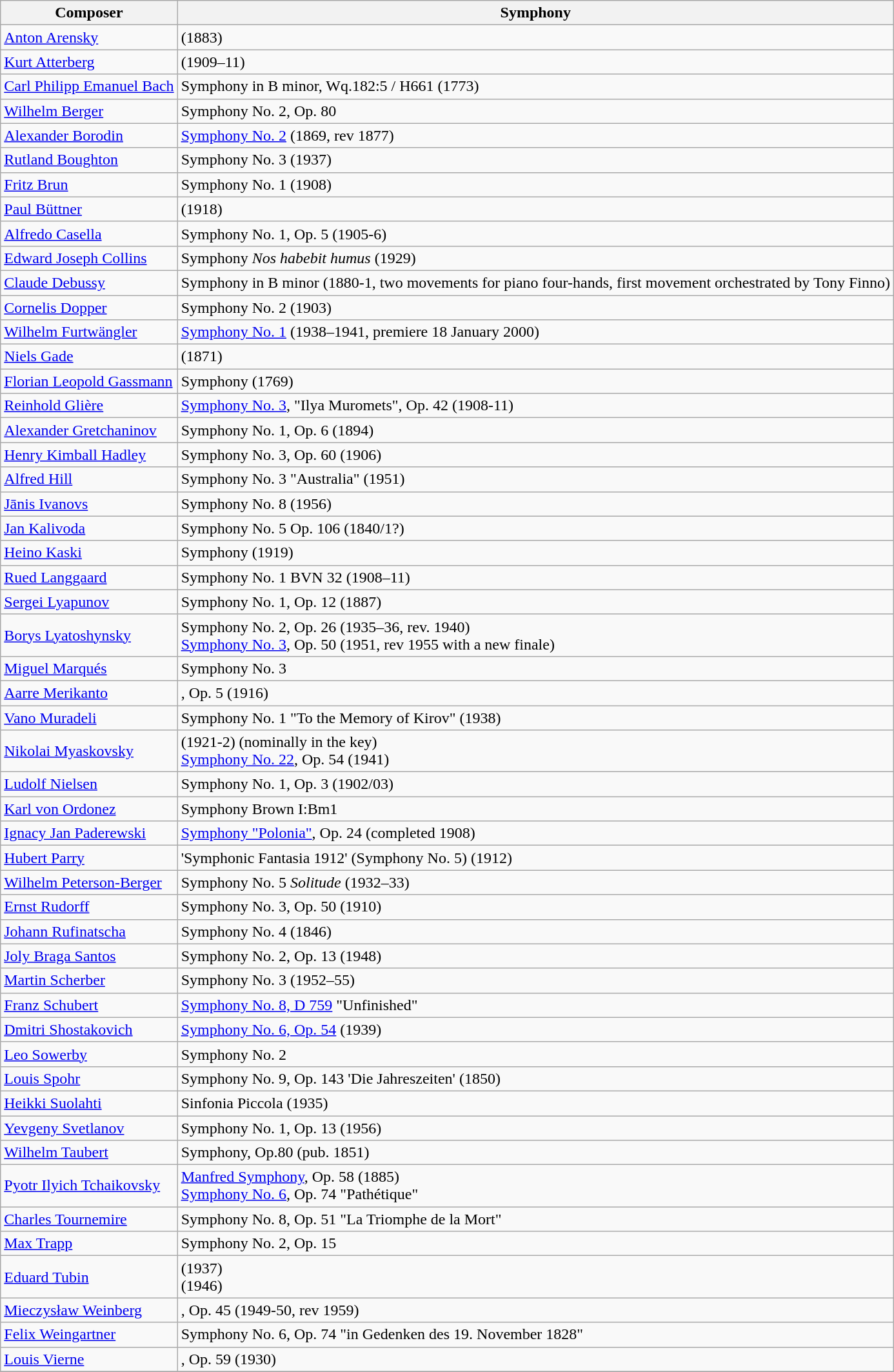<table class="wikitable">
<tr>
<th>Composer</th>
<th>Symphony</th>
</tr>
<tr>
<td><a href='#'>Anton Arensky</a></td>
<td> (1883)</td>
</tr>
<tr>
<td><a href='#'>Kurt Atterberg</a></td>
<td> (1909–11)</td>
</tr>
<tr>
<td><a href='#'>Carl Philipp Emanuel Bach</a></td>
<td>Symphony in B minor, Wq.182:5 / H661 (1773)</td>
</tr>
<tr>
<td><a href='#'>Wilhelm Berger</a></td>
<td>Symphony No. 2, Op. 80</td>
</tr>
<tr>
<td><a href='#'>Alexander Borodin</a></td>
<td><a href='#'>Symphony No. 2</a> (1869, rev 1877)</td>
</tr>
<tr>
<td><a href='#'>Rutland Boughton</a></td>
<td>Symphony No. 3 (1937)</td>
</tr>
<tr>
<td><a href='#'>Fritz Brun</a></td>
<td>Symphony No. 1 (1908)</td>
</tr>
<tr>
<td><a href='#'>Paul Büttner</a></td>
<td> (1918)</td>
</tr>
<tr>
<td><a href='#'>Alfredo Casella</a></td>
<td>Symphony No. 1, Op. 5 (1905-6)</td>
</tr>
<tr>
<td><a href='#'>Edward Joseph Collins</a></td>
<td>Symphony <em>Nos habebit humus</em> (1929)</td>
</tr>
<tr>
<td><a href='#'>Claude Debussy</a></td>
<td>Symphony in B minor (1880-1, two movements for piano four-hands, first movement orchestrated by Tony Finno)</td>
</tr>
<tr>
<td><a href='#'>Cornelis Dopper</a></td>
<td>Symphony No. 2 (1903)</td>
</tr>
<tr>
<td><a href='#'>Wilhelm Furtwängler</a></td>
<td><a href='#'>Symphony No. 1</a> (1938–1941, premiere 18 January 2000)</td>
</tr>
<tr>
<td><a href='#'>Niels Gade</a></td>
<td> (1871)</td>
</tr>
<tr>
<td><a href='#'>Florian Leopold Gassmann</a></td>
<td>Symphony (1769)</td>
</tr>
<tr>
<td><a href='#'>Reinhold Glière</a></td>
<td><a href='#'>Symphony No. 3</a>, "Ilya Muromets", Op. 42 (1908-11)</td>
</tr>
<tr>
<td><a href='#'>Alexander Gretchaninov</a></td>
<td>Symphony No. 1, Op. 6 (1894)</td>
</tr>
<tr>
<td><a href='#'>Henry Kimball Hadley</a></td>
<td>Symphony No. 3, Op. 60 (1906)</td>
</tr>
<tr>
<td><a href='#'>Alfred Hill</a></td>
<td>Symphony No. 3 "Australia" (1951)</td>
</tr>
<tr>
<td><a href='#'>Jānis Ivanovs</a></td>
<td>Symphony No. 8 (1956)</td>
</tr>
<tr>
<td><a href='#'>Jan Kalivoda</a></td>
<td>Symphony No. 5 Op. 106 (1840/1?)</td>
</tr>
<tr>
<td><a href='#'>Heino Kaski</a></td>
<td>Symphony (1919)</td>
</tr>
<tr>
<td><a href='#'>Rued Langgaard</a></td>
<td>Symphony No. 1 BVN 32 (1908–11)</td>
</tr>
<tr>
<td><a href='#'>Sergei Lyapunov</a></td>
<td>Symphony No. 1, Op. 12 (1887)</td>
</tr>
<tr>
<td><a href='#'>Borys Lyatoshynsky</a></td>
<td>Symphony No. 2, Op. 26 (1935–36, rev. 1940)<br><a href='#'>Symphony No. 3</a>, Op. 50 (1951, rev 1955 with a new finale)</td>
</tr>
<tr>
<td><a href='#'>Miguel Marqués</a></td>
<td>Symphony No. 3</td>
</tr>
<tr>
<td><a href='#'>Aarre Merikanto</a></td>
<td>, Op. 5 (1916)</td>
</tr>
<tr>
<td><a href='#'>Vano Muradeli</a></td>
<td>Symphony No. 1 "To the Memory of Kirov" (1938)</td>
</tr>
<tr>
<td><a href='#'>Nikolai Myaskovsky</a></td>
<td> (1921-2) (nominally in the key)<br><a href='#'>Symphony No. 22</a>, Op. 54 (1941)</td>
</tr>
<tr>
<td><a href='#'>Ludolf Nielsen</a></td>
<td>Symphony No. 1, Op. 3 (1902/03)</td>
</tr>
<tr>
<td><a href='#'>Karl von Ordonez</a></td>
<td>Symphony Brown I:Bm1</td>
</tr>
<tr>
<td><a href='#'>Ignacy Jan Paderewski</a></td>
<td><a href='#'>Symphony "Polonia"</a>, Op. 24 (completed 1908)</td>
</tr>
<tr>
<td><a href='#'>Hubert Parry</a></td>
<td>'Symphonic Fantasia 1912' (Symphony No. 5) (1912)</td>
</tr>
<tr>
<td><a href='#'>Wilhelm Peterson-Berger</a></td>
<td>Symphony No. 5 <em>Solitude</em> (1932–33)</td>
</tr>
<tr>
<td><a href='#'>Ernst Rudorff</a></td>
<td>Symphony No. 3, Op. 50 (1910)</td>
</tr>
<tr>
<td><a href='#'>Johann Rufinatscha</a></td>
<td>Symphony No. 4 (1846)</td>
</tr>
<tr>
<td><a href='#'>Joly Braga Santos</a></td>
<td>Symphony No. 2, Op. 13 (1948)</td>
</tr>
<tr>
<td><a href='#'>Martin Scherber</a></td>
<td>Symphony No. 3 (1952–55)</td>
</tr>
<tr>
<td><a href='#'>Franz Schubert</a></td>
<td><a href='#'>Symphony No. 8, D 759</a> "Unfinished"</td>
</tr>
<tr>
<td><a href='#'>Dmitri Shostakovich</a></td>
<td><a href='#'>Symphony No. 6, Op. 54</a> (1939)</td>
</tr>
<tr>
<td><a href='#'>Leo Sowerby</a></td>
<td>Symphony No. 2</td>
</tr>
<tr>
<td><a href='#'>Louis Spohr</a></td>
<td>Symphony No. 9, Op. 143 'Die Jahreszeiten' (1850)</td>
</tr>
<tr>
<td><a href='#'>Heikki Suolahti</a></td>
<td>Sinfonia Piccola (1935) </td>
</tr>
<tr>
<td><a href='#'>Yevgeny Svetlanov</a></td>
<td>Symphony No. 1, Op. 13 (1956)</td>
</tr>
<tr>
<td><a href='#'>Wilhelm Taubert</a></td>
<td>Symphony, Op.80 (pub. 1851)</td>
</tr>
<tr>
<td><a href='#'>Pyotr Ilyich Tchaikovsky</a></td>
<td><a href='#'>Manfred Symphony</a>, Op. 58 (1885)<br><a href='#'>Symphony No. 6</a>, Op. 74 "Pathétique"</td>
</tr>
<tr>
<td><a href='#'>Charles Tournemire</a></td>
<td>Symphony No. 8, Op. 51 "La Triomphe de la Mort"</td>
</tr>
<tr>
<td><a href='#'>Max Trapp</a></td>
<td>Symphony No. 2, Op. 15</td>
</tr>
<tr>
<td><a href='#'>Eduard Tubin</a></td>
<td> (1937)<br> (1946)</td>
</tr>
<tr>
<td><a href='#'>Mieczysław Weinberg</a></td>
<td>, Op. 45 (1949-50, rev 1959)</td>
</tr>
<tr>
<td><a href='#'>Felix Weingartner</a></td>
<td>Symphony No. 6, Op. 74 "in Gedenken des 19. November 1828"</td>
</tr>
<tr>
<td><a href='#'>Louis Vierne</a></td>
<td>, Op. 59 (1930)</td>
</tr>
<tr>
</tr>
</table>
